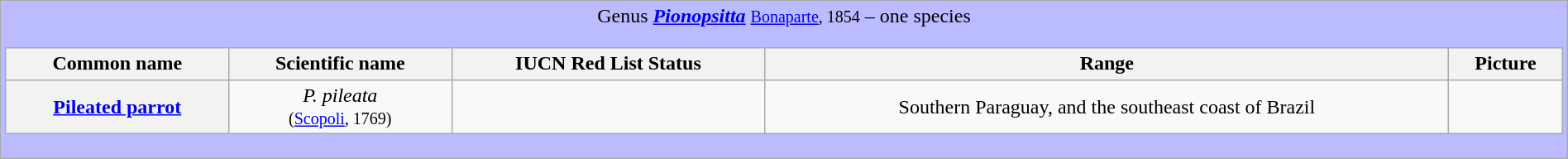<table class="wikitable" style="width:100%;text-align:center">
<tr>
<td colspan="100%" align="center" bgcolor="#BBBBFF">Genus <strong><em><a href='#'>Pionopsitta</a></em></strong> <small><a href='#'>Bonaparte</a>, 1854</small> – one species<br><table class="wikitable" style="width:100%;text-align:center">
<tr>
<th scope="col">Common name</th>
<th scope="col">Scientific name</th>
<th scope="col">IUCN Red List Status</th>
<th scope="col">Range</th>
<th scope="col">Picture</th>
</tr>
<tr>
<th scope="row"><a href='#'>Pileated parrot</a></th>
<td><em>P. pileata</em> <br><small>(<a href='#'>Scopoli</a>, 1769)</small></td>
<td></td>
<td>Southern Paraguay, and the southeast coast of Brazil</td>
<td></td>
</tr>
</table>
</td>
</tr>
</table>
